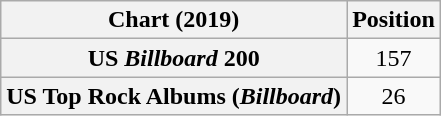<table class="wikitable sortable plainrowheaders" style="text-align:center">
<tr>
<th scope="col">Chart (2019)</th>
<th scope="col">Position</th>
</tr>
<tr>
<th scope="row">US <em>Billboard</em> 200</th>
<td>157</td>
</tr>
<tr>
<th scope="row">US Top Rock Albums (<em>Billboard</em>)</th>
<td>26</td>
</tr>
</table>
